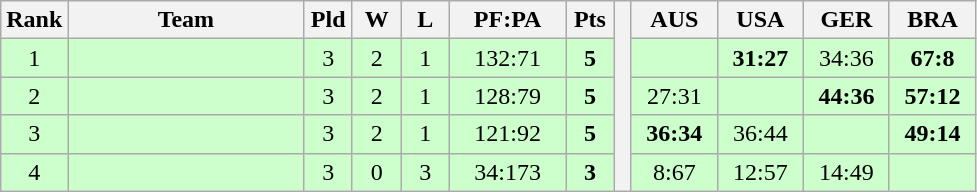<table class="wikitable" style="text-align:center">
<tr>
<th width=25>Rank</th>
<th width=150>Team</th>
<th width=25>Pld</th>
<th width=25>W</th>
<th width=25>L</th>
<th width=70>PF:PA</th>
<th width=25>Pts</th>
<th rowspan="5"> </th>
<th width=50>AUS</th>
<th width=50>USA</th>
<th width=50>GER</th>
<th width=50>BRA</th>
</tr>
<tr style="background:#ccffcc;">
<td>1</td>
<td style="text-align:left"></td>
<td>3</td>
<td>2</td>
<td>1</td>
<td>132:71</td>
<td><strong>5</strong></td>
<td></td>
<td><strong>31:27</strong></td>
<td>34:36</td>
<td><strong>67:8</strong></td>
</tr>
<tr style="background:#ccffcc;">
<td>2</td>
<td style="text-align:left"></td>
<td>3</td>
<td>2</td>
<td>1</td>
<td>128:79</td>
<td><strong>5</strong></td>
<td>27:31</td>
<td></td>
<td><strong>44:36</strong></td>
<td><strong>57:12</strong></td>
</tr>
<tr style="background:#ccffcc;">
<td>3</td>
<td style="text-align:left"></td>
<td>3</td>
<td>2</td>
<td>1</td>
<td>121:92</td>
<td><strong>5</strong></td>
<td><strong>36:34</strong></td>
<td>36:44</td>
<td></td>
<td><strong>49:14</strong></td>
</tr>
<tr style="background:#ccffcc;">
<td>4</td>
<td style="text-align:left"></td>
<td>3</td>
<td>0</td>
<td>3</td>
<td>34:173</td>
<td><strong>3</strong></td>
<td>8:67</td>
<td>12:57</td>
<td>14:49</td>
<td></td>
</tr>
</table>
